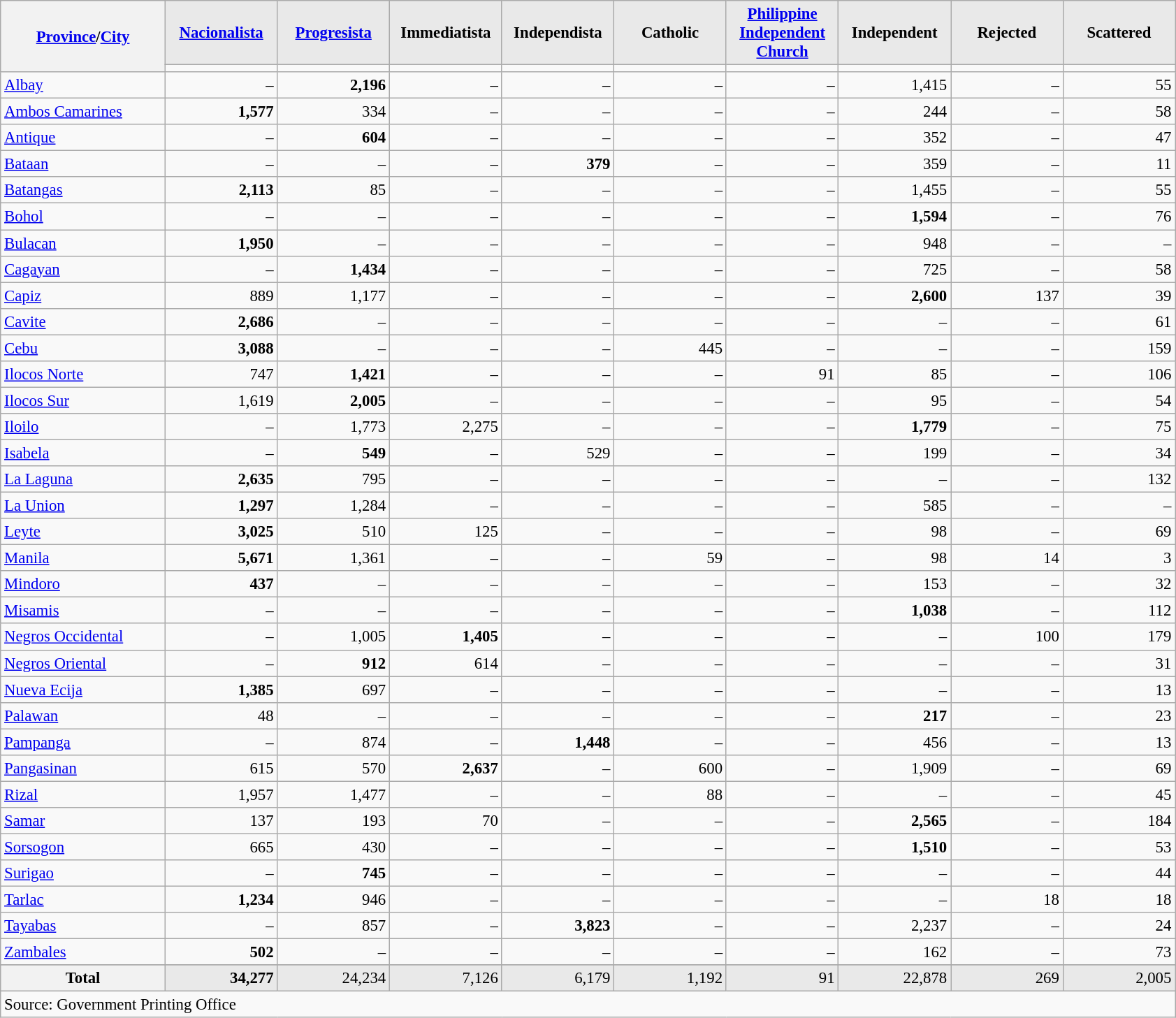<table class="wikitable" style="text-align:right; font-size:95%">
<tr>
<th rowspan="2" width="150px" align="left"><a href='#'>Province</a>/<a href='#'>City</a></th>
<th width="100px" align="center" style="background: #E9E9E9"><a href='#'>Nacionalista</a></th>
<th width="100px" align="center" style="background: #E9E9E9"><a href='#'>Progresista</a></th>
<th width="100px" align="center" style="background: #E9E9E9">Immediatista</th>
<th width="100px" align="center" style="background: #E9E9E9">Independista</th>
<th width="100px" align="center" style="background: #E9E9E9">Catholic</th>
<th width="100px" align="center" style="background: #E9E9E9"><a href='#'>Philippine Independent Church</a></th>
<th width="100px" align="center" style="background: #E9E9E9">Independent</th>
<th width="100px" align="center" style="background: #E9E9E9">Rejected</th>
<th width="100px" align="center" style="background: #E9E9E9">Scattered</th>
</tr>
<tr>
<td></td>
<td></td>
<td></td>
<td></td>
<td></td>
<td></td>
<td></td>
<td></td>
<td></td>
</tr>
<tr>
<td align="left"><a href='#'>Albay</a></td>
<td>–</td>
<td><strong>2,196</strong></td>
<td>–</td>
<td>–</td>
<td>–</td>
<td>–</td>
<td>1,415</td>
<td>–</td>
<td>55</td>
</tr>
<tr>
<td align="left"><a href='#'>Ambos Camarines</a></td>
<td><strong>1,577</strong></td>
<td>334</td>
<td>–</td>
<td>–</td>
<td>–</td>
<td>–</td>
<td>244</td>
<td>–</td>
<td>58</td>
</tr>
<tr>
<td align="left"><a href='#'>Antique</a></td>
<td>–</td>
<td><strong>604</strong></td>
<td>–</td>
<td>–</td>
<td>–</td>
<td>–</td>
<td>352</td>
<td>–</td>
<td>47</td>
</tr>
<tr>
<td align="left"><a href='#'>Bataan</a></td>
<td>–</td>
<td>–</td>
<td>–</td>
<td><strong>379</strong></td>
<td>–</td>
<td>–</td>
<td>359</td>
<td>–</td>
<td>11</td>
</tr>
<tr>
<td align="left"><a href='#'>Batangas</a></td>
<td><strong>2,113</strong></td>
<td>85</td>
<td>–</td>
<td>–</td>
<td>–</td>
<td>–</td>
<td>1,455</td>
<td>–</td>
<td>55</td>
</tr>
<tr>
<td align="left"><a href='#'>Bohol</a></td>
<td>–</td>
<td>–</td>
<td>–</td>
<td>–</td>
<td>–</td>
<td>–</td>
<td><strong>1,594</strong></td>
<td>–</td>
<td>76</td>
</tr>
<tr>
<td align="left"><a href='#'>Bulacan</a></td>
<td><strong>1,950</strong></td>
<td>–</td>
<td>–</td>
<td>–</td>
<td>–</td>
<td>–</td>
<td>948</td>
<td>–</td>
<td>–</td>
</tr>
<tr>
<td align="left"><a href='#'>Cagayan</a></td>
<td>–</td>
<td><strong>1,434</strong></td>
<td>–</td>
<td>–</td>
<td>–</td>
<td>–</td>
<td>725</td>
<td>–</td>
<td>58</td>
</tr>
<tr>
<td align="left"><a href='#'>Capiz</a></td>
<td>889</td>
<td>1,177</td>
<td>–</td>
<td>–</td>
<td>–</td>
<td>–</td>
<td><strong>2,600</strong></td>
<td>137</td>
<td>39</td>
</tr>
<tr>
<td align="left"><a href='#'>Cavite</a></td>
<td><strong>2,686</strong></td>
<td>–</td>
<td>–</td>
<td>–</td>
<td>–</td>
<td>–</td>
<td>–</td>
<td>–</td>
<td>61</td>
</tr>
<tr>
<td align="left"><a href='#'>Cebu</a></td>
<td><strong>3,088</strong></td>
<td>–</td>
<td>–</td>
<td>–</td>
<td>445</td>
<td>–</td>
<td>–</td>
<td>–</td>
<td>159</td>
</tr>
<tr>
<td align="left"><a href='#'>Ilocos Norte</a></td>
<td>747</td>
<td><strong>1,421</strong></td>
<td>–</td>
<td>–</td>
<td>–</td>
<td>91</td>
<td>85</td>
<td>–</td>
<td>106</td>
</tr>
<tr>
<td align="left"><a href='#'>Ilocos Sur</a></td>
<td>1,619</td>
<td><strong>2,005</strong></td>
<td>–</td>
<td>–</td>
<td>–</td>
<td>–</td>
<td>95</td>
<td>–</td>
<td>54</td>
</tr>
<tr>
<td align="left"><a href='#'>Iloilo</a></td>
<td>–</td>
<td>1,773</td>
<td>2,275</td>
<td>–</td>
<td>–</td>
<td>–</td>
<td><strong>1,779</strong></td>
<td>–</td>
<td>75</td>
</tr>
<tr>
<td align="left"><a href='#'>Isabela</a></td>
<td>–</td>
<td><strong>549</strong></td>
<td>–</td>
<td>529</td>
<td>–</td>
<td>–</td>
<td>199</td>
<td>–</td>
<td>34</td>
</tr>
<tr>
<td align="left"><a href='#'>La Laguna</a></td>
<td><strong>2,635</strong></td>
<td>795</td>
<td>–</td>
<td>–</td>
<td>–</td>
<td>–</td>
<td>–</td>
<td>–</td>
<td>132</td>
</tr>
<tr>
<td align="left"><a href='#'>La Union</a></td>
<td><strong>1,297</strong></td>
<td>1,284</td>
<td>–</td>
<td>–</td>
<td>–</td>
<td>–</td>
<td>585</td>
<td>–</td>
<td>–</td>
</tr>
<tr>
<td align="left"><a href='#'>Leyte</a></td>
<td><strong>3,025</strong></td>
<td>510</td>
<td>125</td>
<td>–</td>
<td>–</td>
<td>–</td>
<td>98</td>
<td>–</td>
<td>69</td>
</tr>
<tr>
<td align="left"><a href='#'>Manila</a></td>
<td><strong>5,671</strong></td>
<td>1,361</td>
<td>–</td>
<td>–</td>
<td>59</td>
<td>–</td>
<td>98</td>
<td>14</td>
<td>3</td>
</tr>
<tr>
<td align="left"><a href='#'>Mindoro</a></td>
<td><strong>437</strong></td>
<td>–</td>
<td>–</td>
<td>–</td>
<td>–</td>
<td>–</td>
<td>153</td>
<td>–</td>
<td>32</td>
</tr>
<tr>
<td align="left"><a href='#'>Misamis</a></td>
<td>–</td>
<td>–</td>
<td>–</td>
<td>–</td>
<td>–</td>
<td>–</td>
<td><strong>1,038</strong></td>
<td>–</td>
<td>112</td>
</tr>
<tr>
<td align="left"><a href='#'>Negros Occidental</a></td>
<td>–</td>
<td>1,005</td>
<td><strong>1,405</strong></td>
<td>–</td>
<td>–</td>
<td>–</td>
<td>–</td>
<td>100</td>
<td>179</td>
</tr>
<tr>
<td align="left"><a href='#'>Negros Oriental</a></td>
<td>–</td>
<td><strong>912</strong></td>
<td>614</td>
<td>–</td>
<td>–</td>
<td>–</td>
<td>–</td>
<td>–</td>
<td>31</td>
</tr>
<tr>
<td align="left"><a href='#'>Nueva Ecija</a></td>
<td><strong>1,385</strong></td>
<td>697</td>
<td>–</td>
<td>–</td>
<td>–</td>
<td>–</td>
<td>–</td>
<td>–</td>
<td>13</td>
</tr>
<tr>
<td align="left"><a href='#'>Palawan</a></td>
<td>48</td>
<td>–</td>
<td>–</td>
<td>–</td>
<td>–</td>
<td>–</td>
<td><strong>217</strong></td>
<td>–</td>
<td>23</td>
</tr>
<tr>
<td align="left"><a href='#'>Pampanga</a></td>
<td>–</td>
<td>874</td>
<td>–</td>
<td><strong>1,448</strong></td>
<td>–</td>
<td>–</td>
<td>456</td>
<td>–</td>
<td>13</td>
</tr>
<tr>
<td align="left"><a href='#'>Pangasinan</a></td>
<td>615</td>
<td>570</td>
<td><strong>2,637</strong></td>
<td>–</td>
<td>600</td>
<td>–</td>
<td>1,909</td>
<td>–</td>
<td>69</td>
</tr>
<tr>
<td align="left"><a href='#'>Rizal</a></td>
<td>1,957</td>
<td>1,477</td>
<td>–</td>
<td>–</td>
<td>88</td>
<td>–</td>
<td>–</td>
<td>–</td>
<td>45</td>
</tr>
<tr>
<td align="left"><a href='#'>Samar</a></td>
<td>137</td>
<td>193</td>
<td>70</td>
<td>–</td>
<td>–</td>
<td>–</td>
<td><strong>2,565</strong></td>
<td>–</td>
<td>184</td>
</tr>
<tr>
<td align="left"><a href='#'>Sorsogon</a></td>
<td>665</td>
<td>430</td>
<td>–</td>
<td>–</td>
<td>–</td>
<td>–</td>
<td><strong>1,510</strong></td>
<td>–</td>
<td>53</td>
</tr>
<tr>
<td align="left"><a href='#'>Surigao</a></td>
<td>–</td>
<td><strong>745</strong></td>
<td>–</td>
<td>–</td>
<td>–</td>
<td>–</td>
<td>–</td>
<td>–</td>
<td>44</td>
</tr>
<tr>
<td align="left"><a href='#'>Tarlac</a></td>
<td><strong>1,234</strong></td>
<td>946</td>
<td>–</td>
<td>–</td>
<td>–</td>
<td>–</td>
<td>–</td>
<td>18</td>
<td>18</td>
</tr>
<tr>
<td align="left"><a href='#'>Tayabas</a></td>
<td>–</td>
<td>857</td>
<td>–</td>
<td><strong>3,823</strong></td>
<td>–</td>
<td>–</td>
<td>2,237</td>
<td>–</td>
<td>24</td>
</tr>
<tr>
<td align="left"><a href='#'>Zambales</a></td>
<td><strong>502</strong></td>
<td>–</td>
<td>–</td>
<td>–</td>
<td>–</td>
<td>–</td>
<td>162</td>
<td>–</td>
<td>73</td>
</tr>
<tr>
</tr>
<tr style="background:#E9E9E9">
<th align="center"><strong>Total</strong></th>
<td><strong>34,277</strong></td>
<td>24,234</td>
<td>7,126</td>
<td>6,179</td>
<td>1,192</td>
<td>91</td>
<td>22,878</td>
<td>269</td>
<td>2,005</td>
</tr>
<tr>
<td colspan="10" align="left">Source: Government Printing Office</td>
</tr>
</table>
